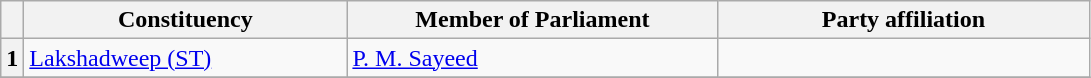<table class="wikitable sortable">
<tr style="text-align:center;">
<th></th>
<th style="width:13em">Constituency</th>
<th style="width:15em">Member of Parliament</th>
<th colspan="2" style="width:15em">Party affiliation</th>
</tr>
<tr>
<th>1</th>
<td><a href='#'>Lakshadweep (ST)</a></td>
<td><a href='#'>P. M. Sayeed</a></td>
<td></td>
</tr>
<tr>
</tr>
</table>
